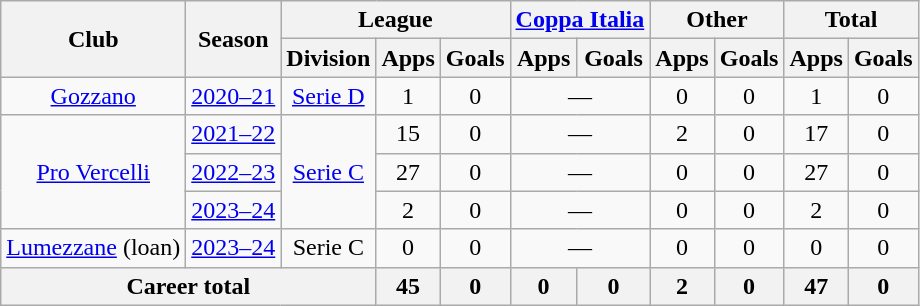<table class="wikitable" style="text-align: center;">
<tr>
<th rowspan="2">Club</th>
<th rowspan="2">Season</th>
<th colspan="3">League</th>
<th colspan="2"><a href='#'>Coppa Italia</a></th>
<th colspan="2">Other</th>
<th colspan="2">Total</th>
</tr>
<tr>
<th>Division</th>
<th>Apps</th>
<th>Goals</th>
<th>Apps</th>
<th>Goals</th>
<th>Apps</th>
<th>Goals</th>
<th>Apps</th>
<th>Goals</th>
</tr>
<tr>
<td><a href='#'>Gozzano</a></td>
<td><a href='#'>2020–21</a></td>
<td><a href='#'>Serie D</a></td>
<td>1</td>
<td>0</td>
<td colspan="2">—</td>
<td>0</td>
<td>0</td>
<td>1</td>
<td>0</td>
</tr>
<tr>
<td rowspan="3" valign="center"><a href='#'>Pro Vercelli</a></td>
<td><a href='#'>2021–22</a></td>
<td rowspan="3"><a href='#'>Serie C</a></td>
<td>15</td>
<td>0</td>
<td colspan="2">—</td>
<td>2</td>
<td>0</td>
<td>17</td>
<td>0</td>
</tr>
<tr>
<td><a href='#'>2022–23</a></td>
<td>27</td>
<td>0</td>
<td colspan="2">—</td>
<td>0</td>
<td>0</td>
<td>27</td>
<td>0</td>
</tr>
<tr>
<td><a href='#'>2023–24</a></td>
<td>2</td>
<td>0</td>
<td colspan="2">—</td>
<td>0</td>
<td>0</td>
<td>2</td>
<td>0</td>
</tr>
<tr>
<td><a href='#'>Lumezzane</a> (loan)</td>
<td><a href='#'>2023–24</a></td>
<td>Serie C</td>
<td>0</td>
<td>0</td>
<td colspan="2">—</td>
<td>0</td>
<td>0</td>
<td>0</td>
<td>0</td>
</tr>
<tr>
<th colspan="3">Career total</th>
<th>45</th>
<th>0</th>
<th>0</th>
<th>0</th>
<th>2</th>
<th>0</th>
<th>47</th>
<th>0</th>
</tr>
</table>
